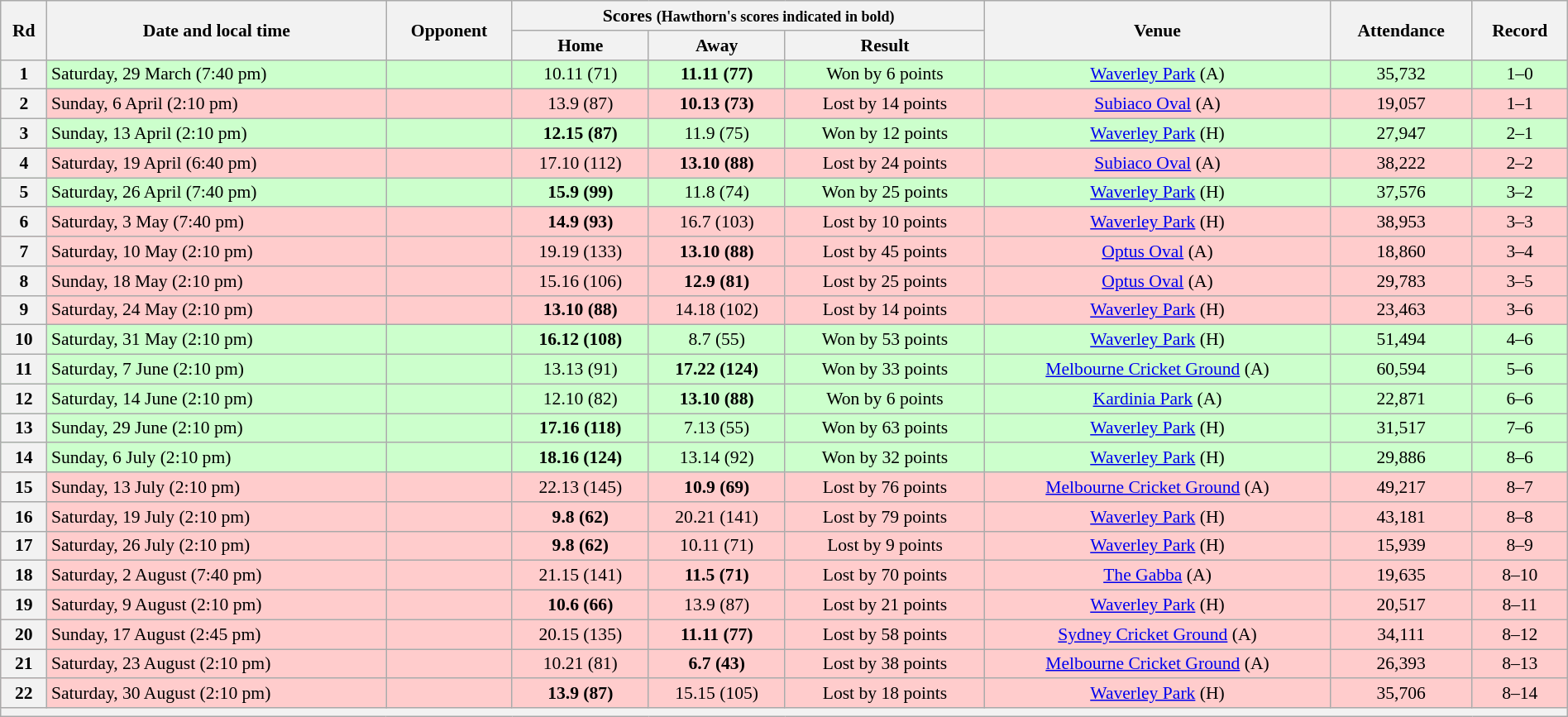<table class="wikitable" style="font-size:90%; text-align:center; width: 100%; margin-left: auto; margin-right: auto">
<tr>
<th rowspan="2">Rd</th>
<th rowspan="2">Date and local time</th>
<th rowspan="2">Opponent</th>
<th colspan="3">Scores <small>(Hawthorn's scores indicated in bold)</small></th>
<th rowspan="2">Venue</th>
<th rowspan="2">Attendance</th>
<th rowspan="2">Record</th>
</tr>
<tr>
<th>Home</th>
<th>Away</th>
<th>Result</th>
</tr>
<tr style="background:#cfc">
<th>1</th>
<td align=left>Saturday, 29 March (7:40 pm)</td>
<td align=left></td>
<td>10.11 (71)</td>
<td><strong>11.11 (77)</strong></td>
<td>Won by 6 points</td>
<td><a href='#'>Waverley Park</a> (A)</td>
<td>35,732</td>
<td>1–0</td>
</tr>
<tr style="background:#fcc;">
<th>2</th>
<td align=left>Sunday, 6 April (2:10 pm)</td>
<td align=left></td>
<td>13.9 (87)</td>
<td><strong>10.13 (73)</strong></td>
<td>Lost by 14 points</td>
<td><a href='#'>Subiaco Oval</a> (A)</td>
<td>19,057</td>
<td>1–1</td>
</tr>
<tr style="background:#cfc">
<th>3</th>
<td align=left>Sunday, 13 April (2:10 pm)</td>
<td align=left></td>
<td><strong>12.15 (87)</strong></td>
<td>11.9 (75)</td>
<td>Won by 12 points</td>
<td><a href='#'>Waverley Park</a> (H)</td>
<td>27,947</td>
<td>2–1</td>
</tr>
<tr style="background:#fcc;">
<th>4</th>
<td align=left>Saturday, 19 April (6:40 pm)</td>
<td align=left></td>
<td>17.10 (112)</td>
<td><strong>13.10 (88)</strong></td>
<td>Lost by 24 points</td>
<td><a href='#'>Subiaco Oval</a> (A)</td>
<td>38,222</td>
<td>2–2</td>
</tr>
<tr style="background:#cfc">
<th>5</th>
<td align=left>Saturday, 26 April (7:40 pm)</td>
<td align=left></td>
<td><strong>15.9 (99)</strong></td>
<td>11.8 (74)</td>
<td>Won by 25 points</td>
<td><a href='#'>Waverley Park</a> (H)</td>
<td>37,576</td>
<td>3–2</td>
</tr>
<tr style="background:#fcc;">
<th>6</th>
<td align=left>Saturday, 3 May (7:40 pm)</td>
<td align=left></td>
<td><strong>14.9 (93)</strong></td>
<td>16.7 (103)</td>
<td>Lost by 10 points</td>
<td><a href='#'>Waverley Park</a> (H)</td>
<td>38,953</td>
<td>3–3</td>
</tr>
<tr style="background:#fcc;">
<th>7</th>
<td align=left>Saturday, 10 May (2:10 pm)</td>
<td align=left></td>
<td>19.19 (133)</td>
<td><strong>13.10 (88)</strong></td>
<td>Lost by 45 points</td>
<td><a href='#'>Optus Oval</a> (A)</td>
<td>18,860</td>
<td>3–4</td>
</tr>
<tr style="background:#fcc;">
<th>8</th>
<td align=left>Sunday, 18 May (2:10 pm)</td>
<td align=left></td>
<td>15.16 (106)</td>
<td><strong>12.9 (81)</strong></td>
<td>Lost by 25 points</td>
<td><a href='#'>Optus Oval</a> (A)</td>
<td>29,783</td>
<td>3–5</td>
</tr>
<tr style="background:#fcc;">
<th>9</th>
<td align=left>Saturday, 24 May (2:10 pm)</td>
<td align=left></td>
<td><strong>13.10 (88)</strong></td>
<td>14.18 (102)</td>
<td>Lost by 14 points</td>
<td><a href='#'>Waverley Park</a> (H)</td>
<td>23,463</td>
<td>3–6</td>
</tr>
<tr style="background:#cfc">
<th>10</th>
<td align=left>Saturday, 31 May (2:10 pm)</td>
<td align=left></td>
<td><strong>16.12 (108)</strong></td>
<td>8.7 (55)</td>
<td>Won by 53 points</td>
<td><a href='#'>Waverley Park</a> (H)</td>
<td>51,494</td>
<td>4–6</td>
</tr>
<tr style="background:#cfc">
<th>11</th>
<td align=left>Saturday, 7 June (2:10 pm)</td>
<td align=left></td>
<td>13.13 (91)</td>
<td><strong>17.22 (124)</strong></td>
<td>Won by 33 points</td>
<td><a href='#'>Melbourne Cricket Ground</a> (A)</td>
<td>60,594</td>
<td>5–6</td>
</tr>
<tr style="background:#cfc">
<th>12</th>
<td align=left>Saturday, 14 June (2:10 pm)</td>
<td align=left></td>
<td>12.10 (82)</td>
<td><strong>13.10 (88)</strong></td>
<td>Won by 6 points</td>
<td><a href='#'>Kardinia Park</a> (A)</td>
<td>22,871</td>
<td>6–6</td>
</tr>
<tr style="background:#cfc">
<th>13</th>
<td align=left>Sunday, 29 June (2:10 pm)</td>
<td align=left></td>
<td><strong>17.16 (118)</strong></td>
<td>7.13 (55)</td>
<td>Won by 63 points</td>
<td><a href='#'>Waverley Park</a> (H)</td>
<td>31,517</td>
<td>7–6</td>
</tr>
<tr style="background:#cfc">
<th>14</th>
<td align=left>Sunday, 6 July (2:10 pm)</td>
<td align=left></td>
<td><strong>18.16 (124)</strong></td>
<td>13.14 (92)</td>
<td>Won by 32 points</td>
<td><a href='#'>Waverley Park</a> (H)</td>
<td>29,886</td>
<td>8–6</td>
</tr>
<tr style="background:#fcc;">
<th>15</th>
<td align=left>Sunday, 13 July (2:10 pm)</td>
<td align=left></td>
<td>22.13 (145)</td>
<td><strong>10.9 (69)</strong></td>
<td>Lost by 76 points</td>
<td><a href='#'>Melbourne Cricket Ground</a> (A)</td>
<td>49,217</td>
<td>8–7</td>
</tr>
<tr style="background:#fcc;">
<th>16</th>
<td align=left>Saturday, 19 July (2:10 pm)</td>
<td align=left></td>
<td><strong>9.8 (62)</strong></td>
<td>20.21 (141)</td>
<td>Lost by 79 points</td>
<td><a href='#'>Waverley Park</a> (H)</td>
<td>43,181</td>
<td>8–8</td>
</tr>
<tr style="background:#fcc;">
<th>17</th>
<td align=left>Saturday, 26 July (2:10 pm)</td>
<td align=left></td>
<td><strong>9.8 (62)</strong></td>
<td>10.11 (71)</td>
<td>Lost by 9 points</td>
<td><a href='#'>Waverley Park</a> (H)</td>
<td>15,939</td>
<td>8–9</td>
</tr>
<tr style="background:#fcc;">
<th>18</th>
<td align=left>Saturday, 2 August (7:40 pm)</td>
<td align=left></td>
<td>21.15 (141)</td>
<td><strong>11.5 (71)</strong></td>
<td>Lost by 70 points</td>
<td><a href='#'>The Gabba</a> (A)</td>
<td>19,635</td>
<td>8–10</td>
</tr>
<tr style="background:#fcc;">
<th>19</th>
<td align=left>Saturday, 9 August (2:10 pm)</td>
<td align=left></td>
<td><strong>10.6 (66)</strong></td>
<td>13.9 (87)</td>
<td>Lost by 21 points</td>
<td><a href='#'>Waverley Park</a> (H)</td>
<td>20,517</td>
<td>8–11</td>
</tr>
<tr style="background:#fcc;">
<th>20</th>
<td align=left>Sunday, 17 August (2:45 pm)</td>
<td align=left></td>
<td>20.15 (135)</td>
<td><strong>11.11 (77)</strong></td>
<td>Lost by 58 points</td>
<td><a href='#'>Sydney Cricket Ground</a> (A)</td>
<td>34,111</td>
<td>8–12</td>
</tr>
<tr style="background:#fcc;">
<th>21</th>
<td align=left>Saturday, 23 August (2:10 pm)</td>
<td align=left></td>
<td>10.21 (81)</td>
<td><strong>6.7 (43)</strong></td>
<td>Lost by 38 points</td>
<td><a href='#'>Melbourne Cricket Ground</a> (A)</td>
<td>26,393</td>
<td>8–13</td>
</tr>
<tr style="background:#fcc;">
<th>22</th>
<td align=left>Saturday, 30 August (2:10 pm)</td>
<td align=left></td>
<td><strong>13.9 (87)</strong></td>
<td>15.15 (105)</td>
<td>Lost by 18 points</td>
<td><a href='#'>Waverley Park</a> (H)</td>
<td>35,706</td>
<td>8–14</td>
</tr>
<tr>
<th colspan=9></th>
</tr>
</table>
